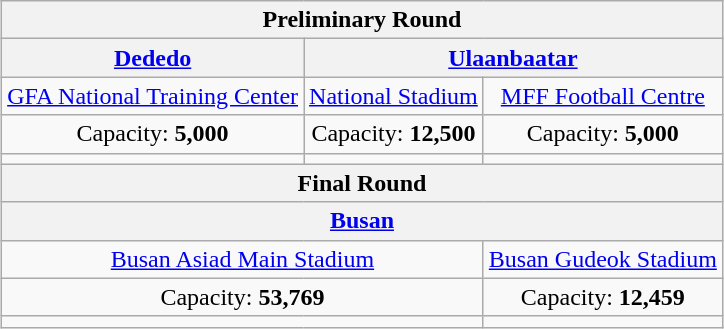<table class="wikitable" style="text-align:center;margin:1em auto;">
<tr>
<th colspan=3>Preliminary Round</th>
</tr>
<tr>
<th> <a href='#'>Dededo</a></th>
<th colspan=2> <a href='#'>Ulaanbaatar</a></th>
</tr>
<tr>
<td><a href='#'>GFA National Training Center</a></td>
<td><a href='#'>National Stadium</a></td>
<td><a href='#'>MFF Football Centre</a></td>
</tr>
<tr>
<td>Capacity: <strong>5,000</strong></td>
<td>Capacity: <strong>12,500</strong></td>
<td>Capacity: <strong>5,000</strong></td>
</tr>
<tr>
<td></td>
<td></td>
<td></td>
</tr>
<tr>
<th colspan=3>Final Round</th>
</tr>
<tr>
<th colspan=3> <a href='#'>Busan</a></th>
</tr>
<tr>
<td colspan=2><a href='#'>Busan Asiad Main Stadium</a></td>
<td><a href='#'>Busan Gudeok Stadium</a></td>
</tr>
<tr>
<td colspan=2>Capacity: <strong>53,769</strong></td>
<td>Capacity: <strong>12,459</strong></td>
</tr>
<tr>
<td colspan=2></td>
<td></td>
</tr>
</table>
